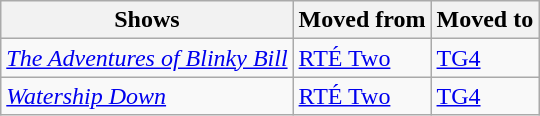<table class="wikitable">
<tr>
<th>Shows</th>
<th>Moved from</th>
<th>Moved to</th>
</tr>
<tr>
<td><em><a href='#'>The Adventures of Blinky Bill</a></em></td>
<td><a href='#'>RTÉ Two</a></td>
<td><a href='#'>TG4</a></td>
</tr>
<tr>
<td><em><a href='#'>Watership Down</a></em></td>
<td><a href='#'>RTÉ Two</a></td>
<td><a href='#'>TG4</a></td>
</tr>
</table>
